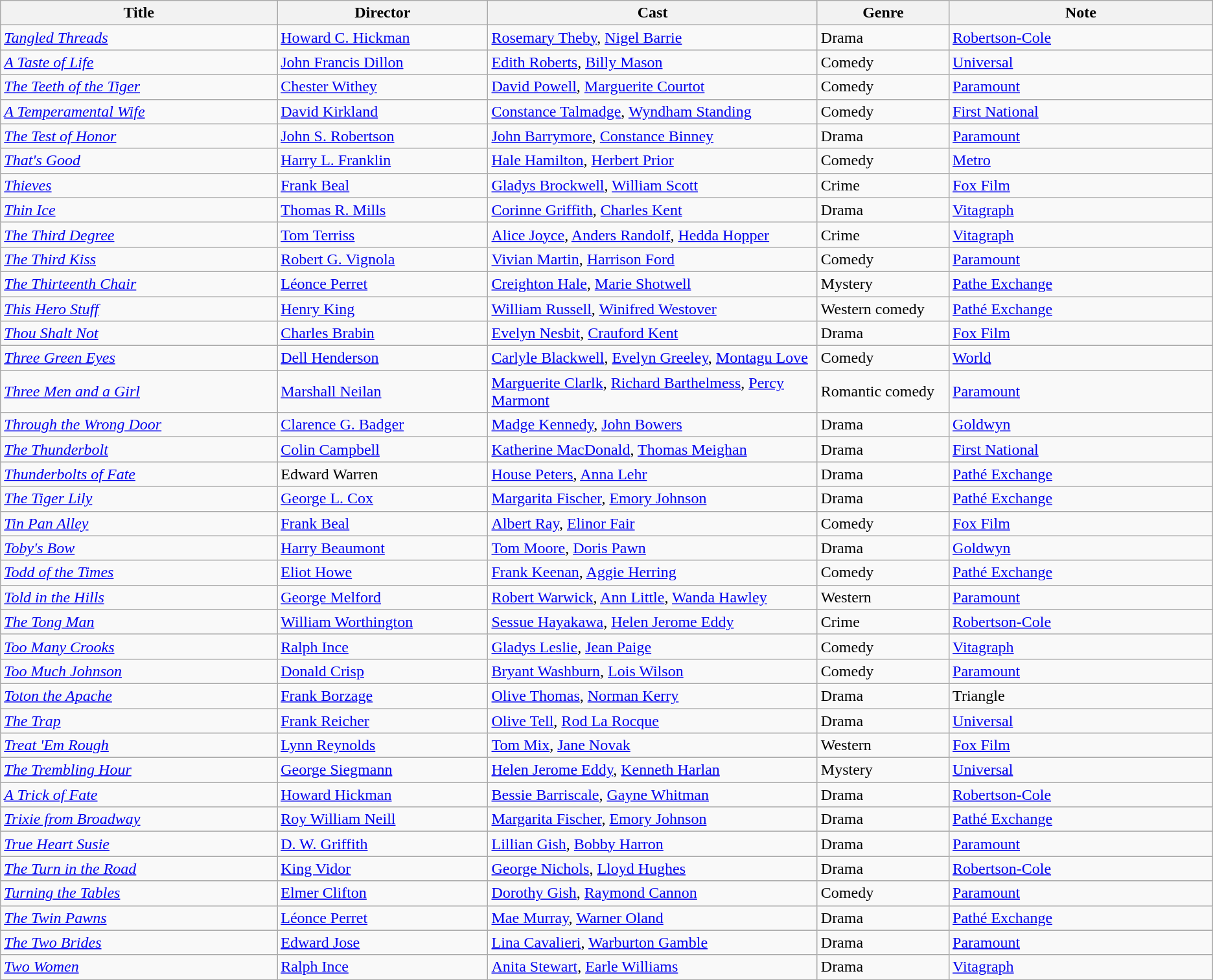<table class="wikitable">
<tr>
<th style="width:21%;">Title</th>
<th style="width:16%;">Director</th>
<th style="width:25%;">Cast</th>
<th style="width:10%;">Genre</th>
<th style="width:20%;">Note</th>
</tr>
<tr>
<td><em><a href='#'>Tangled Threads</a></em></td>
<td><a href='#'>Howard C. Hickman</a></td>
<td><a href='#'>Rosemary Theby</a>, <a href='#'>Nigel Barrie</a></td>
<td>Drama</td>
<td><a href='#'>Robertson-Cole</a></td>
</tr>
<tr>
<td><em><a href='#'>A Taste of Life</a></em></td>
<td><a href='#'>John Francis Dillon</a></td>
<td><a href='#'>Edith Roberts</a>, <a href='#'>Billy Mason</a></td>
<td>Comedy</td>
<td><a href='#'>Universal</a></td>
</tr>
<tr>
<td><em><a href='#'>The Teeth of the Tiger</a></em></td>
<td><a href='#'>Chester Withey</a></td>
<td><a href='#'>David Powell</a>, <a href='#'>Marguerite Courtot</a></td>
<td>Comedy</td>
<td><a href='#'>Paramount</a></td>
</tr>
<tr>
<td><em><a href='#'>A Temperamental Wife</a></em></td>
<td><a href='#'>David Kirkland</a></td>
<td><a href='#'>Constance Talmadge</a>, <a href='#'>Wyndham Standing</a></td>
<td>Comedy</td>
<td><a href='#'>First National</a></td>
</tr>
<tr>
<td><em><a href='#'>The Test of Honor</a></em></td>
<td><a href='#'>John S. Robertson</a></td>
<td><a href='#'>John Barrymore</a>, <a href='#'>Constance Binney</a></td>
<td>Drama</td>
<td><a href='#'>Paramount</a></td>
</tr>
<tr>
<td><em><a href='#'>That's Good</a></em></td>
<td><a href='#'>Harry L. Franklin</a></td>
<td><a href='#'>Hale Hamilton</a>, <a href='#'>Herbert Prior</a></td>
<td>Comedy</td>
<td><a href='#'>Metro</a></td>
</tr>
<tr>
<td><em><a href='#'>Thieves</a></em></td>
<td><a href='#'>Frank Beal</a></td>
<td><a href='#'>Gladys Brockwell</a>, <a href='#'>William Scott</a></td>
<td>Crime</td>
<td><a href='#'>Fox Film</a></td>
</tr>
<tr>
<td><em><a href='#'>Thin Ice</a></em></td>
<td><a href='#'>Thomas R. Mills</a></td>
<td><a href='#'>Corinne Griffith</a>, <a href='#'>Charles Kent</a></td>
<td>Drama</td>
<td><a href='#'>Vitagraph</a></td>
</tr>
<tr>
<td><em><a href='#'>The Third Degree</a></em></td>
<td><a href='#'>Tom Terriss</a></td>
<td><a href='#'>Alice Joyce</a>, <a href='#'>Anders Randolf</a>, <a href='#'>Hedda Hopper</a></td>
<td>Crime</td>
<td><a href='#'>Vitagraph</a></td>
</tr>
<tr>
<td><em><a href='#'>The Third Kiss</a></em></td>
<td><a href='#'>Robert G. Vignola</a></td>
<td><a href='#'>Vivian Martin</a>, <a href='#'>Harrison Ford</a></td>
<td>Comedy</td>
<td><a href='#'>Paramount</a></td>
</tr>
<tr>
<td><em><a href='#'>The Thirteenth Chair</a></em></td>
<td><a href='#'>Léonce Perret</a></td>
<td><a href='#'>Creighton Hale</a>, <a href='#'>Marie Shotwell</a></td>
<td>Mystery</td>
<td><a href='#'>Pathe Exchange</a></td>
</tr>
<tr>
<td><em><a href='#'>This Hero Stuff</a></em></td>
<td><a href='#'>Henry King</a></td>
<td><a href='#'>William Russell</a>, <a href='#'>Winifred Westover</a></td>
<td>Western comedy</td>
<td><a href='#'>Pathé Exchange</a></td>
</tr>
<tr>
<td><em><a href='#'>Thou Shalt Not</a></em></td>
<td><a href='#'>Charles Brabin</a></td>
<td><a href='#'>Evelyn Nesbit</a>, <a href='#'>Crauford Kent</a></td>
<td>Drama</td>
<td><a href='#'>Fox Film</a></td>
</tr>
<tr>
<td><em><a href='#'>Three Green Eyes</a></em></td>
<td><a href='#'>Dell Henderson</a></td>
<td><a href='#'>Carlyle Blackwell</a>, <a href='#'>Evelyn Greeley</a>, <a href='#'>Montagu Love</a></td>
<td>Comedy</td>
<td><a href='#'>World</a></td>
</tr>
<tr>
<td><em><a href='#'>Three Men and a Girl</a></em></td>
<td><a href='#'>Marshall Neilan</a></td>
<td><a href='#'>Marguerite Clarlk</a>, <a href='#'>Richard Barthelmess</a>, <a href='#'>Percy Marmont</a></td>
<td>Romantic comedy</td>
<td><a href='#'>Paramount</a></td>
</tr>
<tr>
<td><em><a href='#'>Through the Wrong Door</a></em></td>
<td><a href='#'>Clarence G. Badger</a></td>
<td><a href='#'>Madge Kennedy</a>, <a href='#'>John Bowers</a></td>
<td>Drama</td>
<td><a href='#'>Goldwyn</a></td>
</tr>
<tr>
<td><em><a href='#'>The Thunderbolt</a></em></td>
<td><a href='#'>Colin Campbell</a></td>
<td><a href='#'>Katherine MacDonald</a>, <a href='#'>Thomas Meighan</a></td>
<td>Drama</td>
<td><a href='#'>First National</a></td>
</tr>
<tr>
<td><em><a href='#'>Thunderbolts of Fate</a></em></td>
<td>Edward Warren</td>
<td><a href='#'>House Peters</a>, <a href='#'>Anna Lehr</a></td>
<td>Drama</td>
<td><a href='#'>Pathé Exchange</a></td>
</tr>
<tr>
<td><em><a href='#'>The Tiger Lily</a></em></td>
<td><a href='#'>George L. Cox</a></td>
<td><a href='#'>Margarita Fischer</a>, <a href='#'>Emory Johnson</a></td>
<td>Drama</td>
<td><a href='#'>Pathé Exchange</a></td>
</tr>
<tr>
<td><em><a href='#'>Tin Pan Alley</a></em></td>
<td><a href='#'>Frank Beal</a></td>
<td><a href='#'>Albert Ray</a>, <a href='#'>Elinor Fair</a></td>
<td>Comedy</td>
<td><a href='#'>Fox Film</a></td>
</tr>
<tr>
<td><em><a href='#'>Toby's Bow</a></em></td>
<td><a href='#'>Harry Beaumont</a></td>
<td><a href='#'>Tom Moore</a>, <a href='#'>Doris Pawn</a></td>
<td>Drama</td>
<td><a href='#'>Goldwyn</a></td>
</tr>
<tr>
<td><em><a href='#'>Todd of the Times</a></em></td>
<td><a href='#'>Eliot Howe</a></td>
<td><a href='#'>Frank Keenan</a>, <a href='#'>Aggie Herring</a></td>
<td>Comedy</td>
<td><a href='#'>Pathé Exchange</a></td>
</tr>
<tr>
<td><em><a href='#'>Told in the Hills</a></em></td>
<td><a href='#'>George Melford</a></td>
<td><a href='#'>Robert Warwick</a>, <a href='#'>Ann Little</a>, <a href='#'>Wanda Hawley</a></td>
<td>Western</td>
<td><a href='#'>Paramount</a></td>
</tr>
<tr>
<td><em><a href='#'>The Tong Man</a></em></td>
<td><a href='#'>William Worthington</a></td>
<td><a href='#'>Sessue Hayakawa</a>, <a href='#'>Helen Jerome Eddy</a></td>
<td>Crime</td>
<td><a href='#'>Robertson-Cole</a></td>
</tr>
<tr>
<td><em><a href='#'>Too Many Crooks</a></em></td>
<td><a href='#'>Ralph Ince</a></td>
<td><a href='#'>Gladys Leslie</a>, <a href='#'>Jean Paige</a></td>
<td>Comedy</td>
<td><a href='#'>Vitagraph</a></td>
</tr>
<tr>
<td><em><a href='#'>Too Much Johnson</a></em></td>
<td><a href='#'>Donald Crisp</a></td>
<td><a href='#'>Bryant Washburn</a>, <a href='#'>Lois Wilson</a></td>
<td>Comedy</td>
<td><a href='#'>Paramount</a></td>
</tr>
<tr>
<td><em><a href='#'>Toton the Apache</a></em></td>
<td><a href='#'>Frank Borzage</a></td>
<td><a href='#'>Olive Thomas</a>, <a href='#'>Norman Kerry</a></td>
<td>Drama</td>
<td>Triangle</td>
</tr>
<tr>
<td><em><a href='#'>The Trap</a></em></td>
<td><a href='#'>Frank Reicher</a></td>
<td><a href='#'>Olive Tell</a>, <a href='#'>Rod La Rocque</a></td>
<td>Drama</td>
<td><a href='#'>Universal</a></td>
</tr>
<tr>
<td><em><a href='#'>Treat 'Em Rough</a></em></td>
<td><a href='#'>Lynn Reynolds</a></td>
<td><a href='#'>Tom Mix</a>, <a href='#'>Jane Novak</a></td>
<td>Western</td>
<td><a href='#'>Fox Film</a></td>
</tr>
<tr>
<td><em><a href='#'>The Trembling Hour</a></em></td>
<td><a href='#'>George Siegmann</a></td>
<td><a href='#'>Helen Jerome Eddy</a>, <a href='#'>Kenneth Harlan</a></td>
<td>Mystery</td>
<td><a href='#'>Universal</a></td>
</tr>
<tr>
<td><em><a href='#'>A Trick of Fate</a></em></td>
<td><a href='#'>Howard Hickman</a></td>
<td><a href='#'>Bessie Barriscale</a>, <a href='#'>Gayne Whitman</a></td>
<td>Drama</td>
<td><a href='#'>Robertson-Cole</a></td>
</tr>
<tr>
<td><em><a href='#'>Trixie from Broadway</a></em></td>
<td><a href='#'>Roy William Neill</a></td>
<td><a href='#'>Margarita Fischer</a>, <a href='#'>Emory Johnson</a></td>
<td>Drama</td>
<td><a href='#'>Pathé Exchange</a></td>
</tr>
<tr>
<td><em><a href='#'>True Heart Susie</a></em></td>
<td><a href='#'>D. W. Griffith</a></td>
<td><a href='#'>Lillian Gish</a>, <a href='#'>Bobby Harron</a></td>
<td>Drama</td>
<td><a href='#'>Paramount</a></td>
</tr>
<tr>
<td><em><a href='#'>The Turn in the Road</a></em></td>
<td><a href='#'>King Vidor</a></td>
<td><a href='#'>George Nichols</a>, <a href='#'>Lloyd Hughes</a></td>
<td>Drama</td>
<td><a href='#'>Robertson-Cole</a></td>
</tr>
<tr>
<td><em><a href='#'>Turning the Tables</a></em></td>
<td><a href='#'>Elmer Clifton</a></td>
<td><a href='#'>Dorothy Gish</a>, <a href='#'>Raymond Cannon</a></td>
<td>Comedy</td>
<td><a href='#'>Paramount</a></td>
</tr>
<tr>
<td><em><a href='#'>The Twin Pawns</a></em></td>
<td><a href='#'>Léonce Perret</a></td>
<td><a href='#'>Mae Murray</a>, <a href='#'>Warner Oland</a></td>
<td>Drama</td>
<td><a href='#'>Pathé Exchange</a></td>
</tr>
<tr>
<td><em><a href='#'>The Two Brides</a></em></td>
<td><a href='#'>Edward Jose</a></td>
<td><a href='#'>Lina Cavalieri</a>, <a href='#'>Warburton Gamble</a></td>
<td>Drama</td>
<td><a href='#'>Paramount</a></td>
</tr>
<tr>
<td><em><a href='#'>Two Women</a></em></td>
<td><a href='#'>Ralph Ince</a></td>
<td><a href='#'>Anita Stewart</a>, <a href='#'>Earle Williams</a></td>
<td>Drama</td>
<td><a href='#'>Vitagraph</a></td>
</tr>
<tr>
</tr>
</table>
